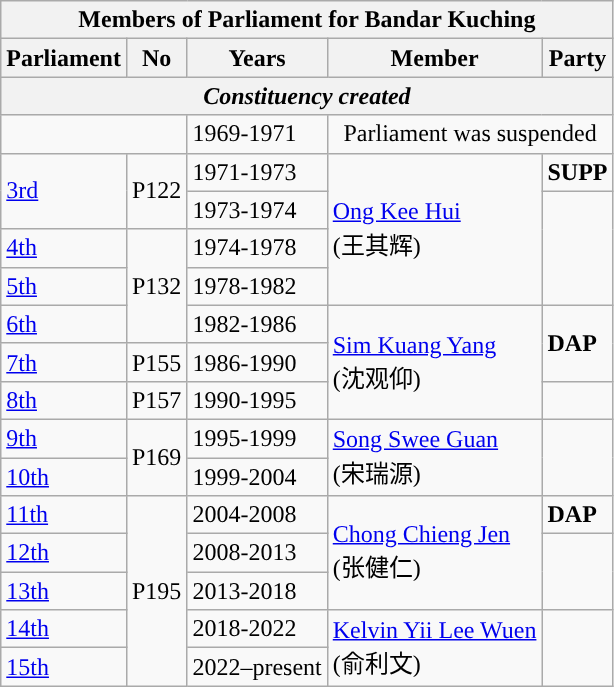<table class=wikitable>
<tr>
<th colspan="5">Members of Parliament for Bandar Kuching</th>
</tr>
<tr>
<th>Parliament</th>
<th>No</th>
<th>Years</th>
<th>Member</th>
<th>Party</th>
</tr>
<tr>
<th colspan="5" align="center"><em>Constituency created</em></th>
</tr>
<tr>
<td colspan="2"></td>
<td>1969-1971</td>
<td colspan=2 align=center>Parliament was suspended</td>
</tr>
<tr>
<td rowspan=2><a href='#'>3rd</a></td>
<td rowspan="2">P122</td>
<td>1971-1973</td>
<td rowspan=4><a href='#'>Ong Kee Hui</a> <br> (王其辉)</td>
<td><strong>SUPP</strong></td>
</tr>
<tr>
<td>1973-1974</td>
<td rowspan=3></td>
</tr>
<tr>
<td><a href='#'>4th</a></td>
<td rowspan="3">P132</td>
<td>1974-1978</td>
</tr>
<tr>
<td><a href='#'>5th</a></td>
<td>1978-1982</td>
</tr>
<tr>
<td><a href='#'>6th</a></td>
<td>1982-1986</td>
<td rowspan=3><a href='#'>Sim Kuang Yang</a>  <br>(沈观仰)</td>
<td rowspan="2"><strong>DAP</strong></td>
</tr>
<tr>
<td><a href='#'>7th</a></td>
<td>P155</td>
<td>1986-1990</td>
</tr>
<tr>
<td><a href='#'>8th</a></td>
<td>P157</td>
<td>1990-1995</td>
<td bgcolor=></td>
</tr>
<tr>
<td><a href='#'>9th</a></td>
<td rowspan="2">P169</td>
<td>1995-1999</td>
<td rowspan=2><a href='#'>Song Swee Guan</a>  <br>(宋瑞源)</td>
<td rowspan="2"></td>
</tr>
<tr>
<td><a href='#'>10th</a></td>
<td>1999-2004</td>
</tr>
<tr>
<td><a href='#'>11th</a></td>
<td rowspan="5">P195</td>
<td>2004-2008</td>
<td rowspan=3><a href='#'>Chong Chieng Jen</a> <br> (张健仁)</td>
<td><strong>DAP</strong></td>
</tr>
<tr>
<td><a href='#'>12th</a></td>
<td>2008-2013</td>
<td rowspan=2></td>
</tr>
<tr>
<td><a href='#'>13th</a></td>
<td>2013-2018</td>
</tr>
<tr>
<td><a href='#'>14th</a></td>
<td>2018-2022</td>
<td rowspan="2"><a href='#'>Kelvin Yii Lee Wuen</a> <br> (俞利文)</td>
<td rowspan="2"></td>
</tr>
<tr>
<td><a href='#'>15th</a></td>
<td>2022–present</td>
</tr>
</table>
